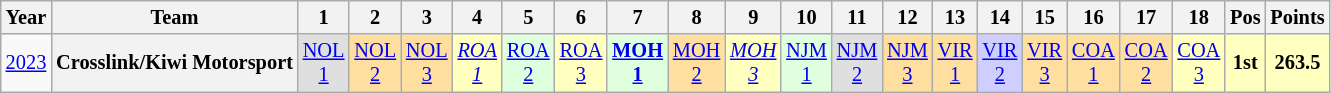<table class="wikitable" style="text-align:center; font-size:85%">
<tr>
<th>Year</th>
<th>Team</th>
<th>1</th>
<th>2</th>
<th>3</th>
<th>4</th>
<th>5</th>
<th>6</th>
<th>7</th>
<th>8</th>
<th>9</th>
<th>10</th>
<th>11</th>
<th>12</th>
<th>13</th>
<th>14</th>
<th>15</th>
<th>16</th>
<th>17</th>
<th>18</th>
<th>Pos</th>
<th>Points</th>
</tr>
<tr>
<td><a href='#'>2023</a></td>
<th nowrap>Crosslink/Kiwi Motorsport</th>
<td style="background:#DFDFDF;"><a href='#'>NOL<br>1</a><br></td>
<td style="background:#FFDF9F;"><a href='#'>NOL<br>2</a><br></td>
<td style="background:#FFDF9F;"><a href='#'>NOL<br>3</a><br></td>
<td style="background:#FFFFBF;"><em><a href='#'>ROA<br>1</a></em><br></td>
<td style="background:#DFFFDF;"><a href='#'>ROA<br>2</a><br></td>
<td style="background:#FFFFBF;"><a href='#'>ROA<br>3</a><br></td>
<td style="background:#DFFFDF;"><strong><a href='#'>MOH<br>1</a></strong><br></td>
<td style="background:#FFDF9F;"><a href='#'>MOH<br>2</a><br></td>
<td style="background:#FFFFBF;"><em><a href='#'>MOH<br>3</a></em><br></td>
<td style="background:#DFFFDF;"><a href='#'>NJM<br>1</a><br></td>
<td style="background:#DFDFDF;"><a href='#'>NJM<br>2</a><br></td>
<td style="background:#FFDF9F;"><a href='#'>NJM<br>3</a><br></td>
<td style="background:#FFDF9F;"><a href='#'>VIR<br>1</a><br></td>
<td style="background:#CFCFFF;"><a href='#'>VIR<br>2</a><br></td>
<td style="background:#FFDF9F;"><a href='#'>VIR<br>3</a><br></td>
<td style="background:#FFDF9F;"><a href='#'>COA<br>1</a><br></td>
<td style="background:#FFDF9F;"><a href='#'>COA<br>2</a><br></td>
<td style="background:#FFFFBF;"><a href='#'>COA<br>3</a><br></td>
<th style="background:#FFFFBF">1st</th>
<th style="background:#FFFFBF">263.5</th>
</tr>
</table>
